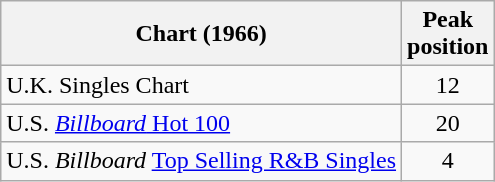<table class="wikitable sortable">
<tr>
<th>Chart (1966)</th>
<th>Peak<br>position</th>
</tr>
<tr>
<td align="left">U.K. Singles Chart</td>
<td align="center">12</td>
</tr>
<tr>
<td>U.S. <a href='#'><em>Billboard</em> Hot 100</a></td>
<td align="center">20</td>
</tr>
<tr>
<td>U.S. <em>Billboard</em> <a href='#'>Top Selling R&B Singles</a></td>
<td align="center">4</td>
</tr>
</table>
